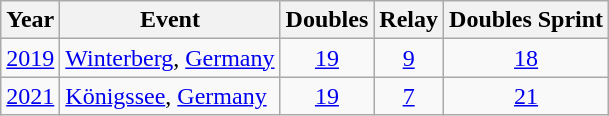<table class="wikitable sortable" style="text-align:center;">
<tr>
<th>Year</th>
<th>Event</th>
<th>Doubles</th>
<th>Relay</th>
<th>Doubles Sprint</th>
</tr>
<tr>
<td><a href='#'>2019</a></td>
<td style="text-align:left;"> <a href='#'>Winterberg</a>, <a href='#'>Germany</a></td>
<td><a href='#'>19</a></td>
<td><a href='#'>9</a></td>
<td><a href='#'>18</a></td>
</tr>
<tr>
<td><a href='#'>2021</a></td>
<td style="text-align:left;"> <a href='#'>Königssee</a>, <a href='#'>Germany</a></td>
<td><a href='#'>19</a></td>
<td><a href='#'>7</a></td>
<td><a href='#'>21</a></td>
</tr>
</table>
